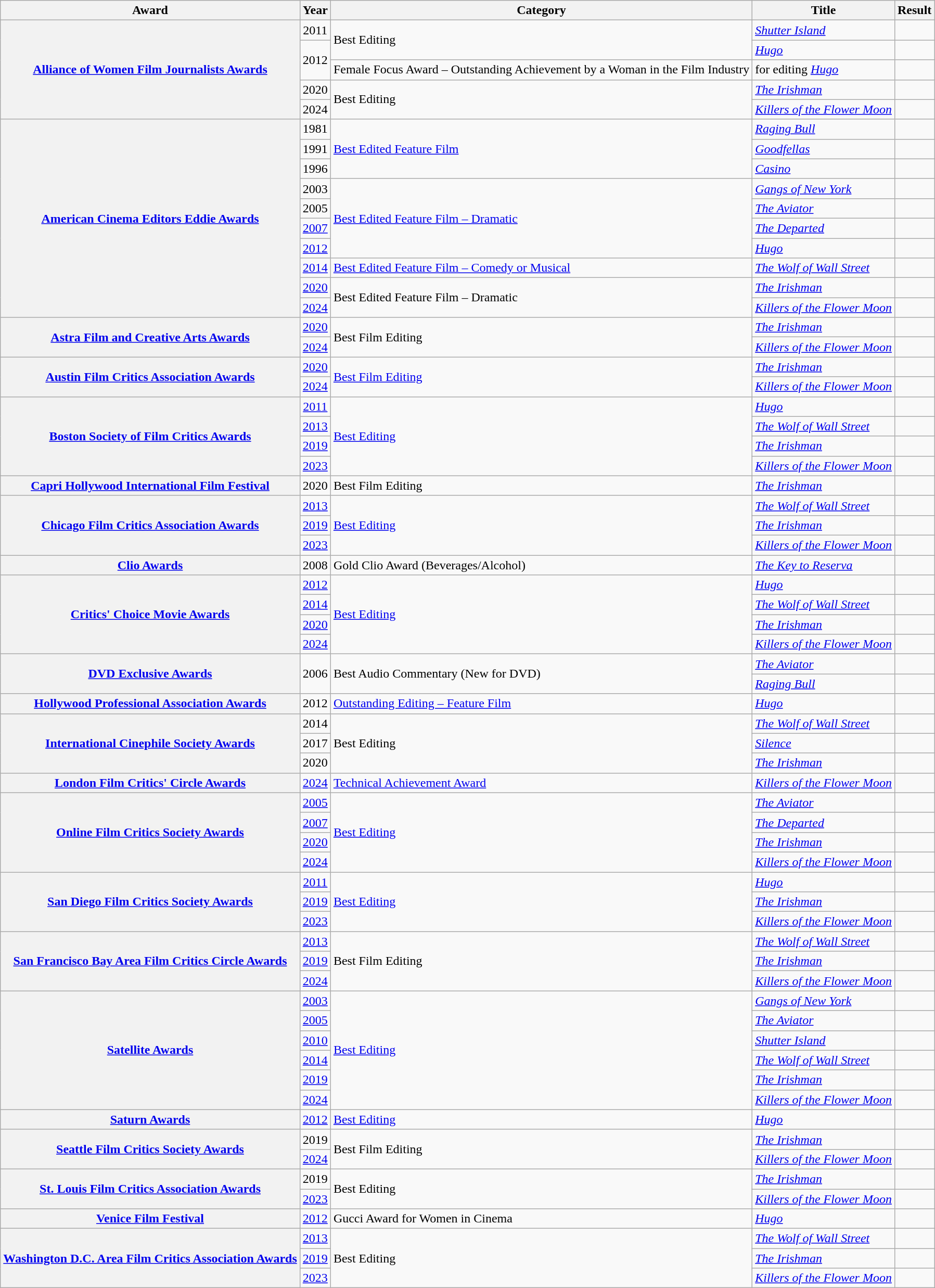<table class="wikitable sortable">
<tr>
<th scope="col">Award</th>
<th scope="col">Year</th>
<th scope="col">Category</th>
<th scope="col">Title</th>
<th scope="col">Result</th>
</tr>
<tr>
<th rowspan="5" scope="row" style="text-align:center;"><a href='#'>Alliance of Women Film Journalists Awards</a></th>
<td style="text-align:center;">2011</td>
<td rowspan="2">Best Editing</td>
<td><em><a href='#'>Shutter Island</a></em></td>
<td></td>
</tr>
<tr>
<td rowspan="2" style="text-align:center;">2012</td>
<td><em><a href='#'>Hugo</a></em></td>
<td></td>
</tr>
<tr>
<td>Female Focus Award – Outstanding Achievement by a Woman in the Film Industry</td>
<td>for editing <em><a href='#'>Hugo</a></em></td>
<td></td>
</tr>
<tr>
<td style="text-align:center;">2020</td>
<td rowspan="2">Best Editing</td>
<td><em><a href='#'>The Irishman</a></em></td>
<td></td>
</tr>
<tr>
<td style="text-align:center;">2024</td>
<td><em><a href='#'>Killers of the Flower Moon</a></em></td>
<td></td>
</tr>
<tr>
<th rowspan="10" scope="row" style="text-align:center;"><a href='#'>American Cinema Editors Eddie Awards</a></th>
<td style="text-align:center;">1981</td>
<td rowspan="3"><a href='#'>Best Edited Feature Film</a></td>
<td><em><a href='#'>Raging Bull</a></em></td>
<td></td>
</tr>
<tr>
<td style="text-align:center;">1991</td>
<td><em><a href='#'>Goodfellas</a></em></td>
<td></td>
</tr>
<tr>
<td style="text-align:center;">1996</td>
<td><em><a href='#'>Casino</a></em></td>
<td></td>
</tr>
<tr>
<td style="text-align:center;">2003</td>
<td rowspan="4"><a href='#'>Best Edited Feature Film – Dramatic</a></td>
<td><em><a href='#'>Gangs of New York</a></em></td>
<td></td>
</tr>
<tr>
<td style="text-align:center;">2005</td>
<td><em><a href='#'>The Aviator</a></em></td>
<td></td>
</tr>
<tr>
<td style="text-align:center;"><a href='#'>2007</a></td>
<td><em><a href='#'>The Departed</a></em></td>
<td></td>
</tr>
<tr>
<td style="text-align:center;"><a href='#'>2012</a></td>
<td><em><a href='#'>Hugo</a></em></td>
<td></td>
</tr>
<tr>
<td style="text-align:center;"><a href='#'>2014</a></td>
<td><a href='#'>Best Edited Feature Film – Comedy or Musical</a></td>
<td><em><a href='#'>The Wolf of Wall Street</a></em></td>
<td></td>
</tr>
<tr>
<td style="text-align:center;"><a href='#'>2020</a></td>
<td rowspan="2">Best Edited Feature Film – Dramatic</td>
<td><em><a href='#'>The Irishman</a></em></td>
<td></td>
</tr>
<tr>
<td style="text-align:center;"><a href='#'>2024</a></td>
<td><em><a href='#'>Killers of the Flower Moon</a></em></td>
<td></td>
</tr>
<tr>
<th rowspan="2" scope="row" style="text-align:center;"><a href='#'>Astra Film and Creative Arts Awards</a></th>
<td style="text-align:center;"><a href='#'>2020</a></td>
<td rowspan="2">Best Film Editing</td>
<td><em><a href='#'>The Irishman</a></em></td>
<td></td>
</tr>
<tr>
<td style="text-align:center;"><a href='#'>2024</a></td>
<td><em><a href='#'>Killers of the Flower Moon</a></em></td>
<td></td>
</tr>
<tr>
<th rowspan="2" scope="row" style="text-align:center;"><a href='#'>Austin Film Critics Association Awards</a></th>
<td style="text-align:center;"><a href='#'>2020</a></td>
<td rowspan="2"><a href='#'>Best Film Editing</a></td>
<td><em><a href='#'>The Irishman</a></em></td>
<td></td>
</tr>
<tr>
<td style="text-align:center;"><a href='#'>2024</a></td>
<td><em><a href='#'>Killers of the Flower Moon</a></em></td>
<td></td>
</tr>
<tr>
<th rowspan="4" scope="row" style="text-align:center;"><a href='#'>Boston Society of Film Critics Awards</a></th>
<td style="text-align:center;"><a href='#'>2011</a></td>
<td rowspan="4"><a href='#'>Best Editing</a></td>
<td><em><a href='#'>Hugo</a></em></td>
<td></td>
</tr>
<tr>
<td style="text-align:center;"><a href='#'>2013</a></td>
<td><em><a href='#'>The Wolf of Wall Street</a></em></td>
<td></td>
</tr>
<tr>
<td style="text-align:center;"><a href='#'>2019</a></td>
<td><em><a href='#'>The Irishman</a></em></td>
<td></td>
</tr>
<tr>
<td style="text-align:center;"><a href='#'>2023</a></td>
<td><em><a href='#'>Killers of the Flower Moon</a></em></td>
<td></td>
</tr>
<tr>
<th scope="row" style="text-align:center;"><a href='#'>Capri Hollywood International Film Festival</a></th>
<td style="text-align:center;">2020</td>
<td>Best Film Editing</td>
<td><em><a href='#'>The Irishman</a></em></td>
<td></td>
</tr>
<tr>
<th rowspan="3" scope="row" style="text-align:center;"><a href='#'>Chicago Film Critics Association Awards</a></th>
<td style="text-align:center;"><a href='#'>2013</a></td>
<td rowspan="3"><a href='#'>Best Editing</a></td>
<td><em><a href='#'>The Wolf of Wall Street</a></em></td>
<td></td>
</tr>
<tr>
<td style="text-align:center;"><a href='#'>2019</a></td>
<td><em><a href='#'>The Irishman</a></em></td>
<td></td>
</tr>
<tr>
<td style="text-align:center;"><a href='#'>2023</a></td>
<td><em><a href='#'>Killers of the Flower Moon</a></em></td>
<td></td>
</tr>
<tr>
<th scope="row" style="text-align:center;"><a href='#'>Clio Awards</a></th>
<td style="text-align:center;">2008</td>
<td>Gold Clio Award (Beverages/Alcohol)</td>
<td><em><a href='#'>The Key to Reserva</a></em></td>
<td></td>
</tr>
<tr>
<th rowspan="4" scope="row" style="text-align:center;"><a href='#'>Critics' Choice Movie Awards</a></th>
<td style="text-align:center;"><a href='#'>2012</a></td>
<td rowspan="4"><a href='#'>Best Editing</a></td>
<td><em><a href='#'>Hugo</a></em></td>
<td></td>
</tr>
<tr>
<td style="text-align:center;"><a href='#'>2014</a></td>
<td><em><a href='#'>The Wolf of Wall Street</a></em></td>
<td></td>
</tr>
<tr>
<td style="text-align:center;"><a href='#'>2020</a></td>
<td><em><a href='#'>The Irishman</a></em></td>
<td></td>
</tr>
<tr>
<td style="text-align:center;"><a href='#'>2024</a></td>
<td><em><a href='#'>Killers of the Flower Moon</a></em></td>
<td></td>
</tr>
<tr>
<th rowspan="2" scope="row" style="text-align:center;"><a href='#'>DVD Exclusive Awards</a></th>
<td rowspan="2" style="text-align:center;">2006</td>
<td rowspan="2">Best Audio Commentary (New for DVD)</td>
<td><em><a href='#'>The Aviator</a></em></td>
<td></td>
</tr>
<tr>
<td><em><a href='#'>Raging Bull</a></em></td>
<td></td>
</tr>
<tr>
<th scope="row" style="text-align:center;"><a href='#'>Hollywood Professional Association Awards</a></th>
<td style="text-align:center;">2012</td>
<td><a href='#'>Outstanding Editing – Feature Film</a></td>
<td><em><a href='#'>Hugo</a></em></td>
<td></td>
</tr>
<tr>
<th rowspan="3" scope="row" style="text-align:center;"><a href='#'>International Cinephile Society Awards</a></th>
<td style="text-align:center;">2014</td>
<td rowspan="3">Best Editing</td>
<td><em><a href='#'>The Wolf of Wall Street</a></em></td>
<td></td>
</tr>
<tr>
<td style="text-align:center;">2017</td>
<td><em><a href='#'>Silence</a></em></td>
<td></td>
</tr>
<tr>
<td style="text-align:center;">2020</td>
<td><em><a href='#'>The Irishman</a></em></td>
<td></td>
</tr>
<tr>
<th scope="row" style="text-align:center;"><a href='#'>London Film Critics' Circle Awards</a></th>
<td style="text-align:center;"><a href='#'>2024</a></td>
<td><a href='#'>Technical Achievement Award</a> <br> </td>
<td><em><a href='#'>Killers of the Flower Moon</a></em></td>
<td></td>
</tr>
<tr>
<th rowspan="4" scope="row" style="text-align:center;"><a href='#'>Online Film Critics Society Awards</a></th>
<td style="text-align:center;"><a href='#'>2005</a></td>
<td rowspan="4"><a href='#'>Best Editing</a></td>
<td><em><a href='#'>The Aviator</a></em></td>
<td></td>
</tr>
<tr>
<td style="text-align:center;"><a href='#'>2007</a></td>
<td><em><a href='#'>The Departed</a></em></td>
<td></td>
</tr>
<tr>
<td style="text-align:center;"><a href='#'>2020</a></td>
<td><em><a href='#'>The Irishman</a></em></td>
<td></td>
</tr>
<tr>
<td style="text-align:center;"><a href='#'>2024</a></td>
<td><em><a href='#'>Killers of the Flower Moon</a></em></td>
<td></td>
</tr>
<tr>
<th rowspan="3" scope="row" style="text-align:center;"><a href='#'>San Diego Film Critics Society Awards</a></th>
<td style="text-align:center;"><a href='#'>2011</a></td>
<td rowspan="3"><a href='#'>Best Editing</a></td>
<td><em><a href='#'>Hugo</a></em></td>
<td></td>
</tr>
<tr>
<td style="text-align:center;"><a href='#'>2019</a></td>
<td><em><a href='#'>The Irishman</a></em></td>
<td></td>
</tr>
<tr>
<td style="text-align:center;"><a href='#'>2023</a></td>
<td><em><a href='#'>Killers of the Flower Moon</a></em></td>
<td></td>
</tr>
<tr>
<th rowspan="3" scope="row" style="text-align:center;"><a href='#'>San Francisco Bay Area Film Critics Circle Awards</a></th>
<td style="text-align:center;"><a href='#'>2013</a></td>
<td rowspan="3">Best Film Editing</td>
<td><em><a href='#'>The Wolf of Wall Street</a></em></td>
<td></td>
</tr>
<tr>
<td style="text-align:center;"><a href='#'>2019</a></td>
<td><em><a href='#'>The Irishman</a></em></td>
<td></td>
</tr>
<tr>
<td style="text-align:center;"><a href='#'>2024</a></td>
<td><em><a href='#'>Killers of the Flower Moon</a></em></td>
<td></td>
</tr>
<tr>
<th rowspan="6" scope="row" style="text-align:center;"><a href='#'>Satellite Awards</a></th>
<td style="text-align:center;"><a href='#'>2003</a></td>
<td rowspan="6"><a href='#'>Best Editing</a></td>
<td><em><a href='#'>Gangs of New York</a></em></td>
<td></td>
</tr>
<tr>
<td style="text-align:center;"><a href='#'>2005</a></td>
<td><em><a href='#'>The Aviator</a></em></td>
<td></td>
</tr>
<tr>
<td style="text-align:center;"><a href='#'>2010</a></td>
<td><em><a href='#'>Shutter Island</a></em></td>
<td></td>
</tr>
<tr>
<td style="text-align:center;"><a href='#'>2014</a></td>
<td><em><a href='#'>The Wolf of Wall Street</a></em></td>
<td></td>
</tr>
<tr>
<td style="text-align:center;"><a href='#'>2019</a></td>
<td><em><a href='#'>The Irishman</a></em></td>
<td></td>
</tr>
<tr>
<td style="text-align:center;"><a href='#'>2024</a></td>
<td><em><a href='#'>Killers of the Flower Moon</a></em></td>
<td></td>
</tr>
<tr>
<th scope="row" style="text-align:center;"><a href='#'>Saturn Awards</a></th>
<td style="text-align:center;"><a href='#'>2012</a></td>
<td><a href='#'>Best Editing</a></td>
<td><em><a href='#'>Hugo</a></em></td>
<td></td>
</tr>
<tr>
<th rowspan="2" scope="row" style="text-align:center;"><a href='#'>Seattle Film Critics Society Awards</a></th>
<td style="text-align:center;">2019</td>
<td rowspan="2">Best Film Editing</td>
<td><em><a href='#'>The Irishman</a></em></td>
<td></td>
</tr>
<tr>
<td style="text-align:center;"><a href='#'>2024</a></td>
<td><em><a href='#'>Killers of the Flower Moon</a></em></td>
<td></td>
</tr>
<tr>
<th rowspan="2" scope="row" style="text-align:center;"><a href='#'>St. Louis Film Critics Association Awards</a></th>
<td style="text-align:center;">2019</td>
<td rowspan="2">Best Editing</td>
<td><em><a href='#'>The Irishman</a></em></td>
<td></td>
</tr>
<tr>
<td style="text-align:center;"><a href='#'>2023</a></td>
<td><em><a href='#'>Killers of the Flower Moon</a></em></td>
<td></td>
</tr>
<tr>
<th scope="row" style="text-align:center;"><a href='#'>Venice Film Festival</a></th>
<td style="text-align:center;"><a href='#'>2012</a></td>
<td>Gucci Award for Women in Cinema <br> </td>
<td><em><a href='#'>Hugo</a></em></td>
<td></td>
</tr>
<tr>
<th rowspan="3" scope="row" style="text-align:center;"><a href='#'>Washington D.C. Area Film Critics Association Awards</a></th>
<td style="text-align:center;"><a href='#'>2013</a></td>
<td rowspan="3">Best Editing</td>
<td><em><a href='#'>The Wolf of Wall Street</a></em></td>
<td></td>
</tr>
<tr>
<td style="text-align:center;"><a href='#'>2019</a></td>
<td><em><a href='#'>The Irishman</a></em></td>
<td></td>
</tr>
<tr>
<td style="text-align:center;"><a href='#'>2023</a></td>
<td><em><a href='#'>Killers of the Flower Moon</a></em></td>
<td></td>
</tr>
</table>
